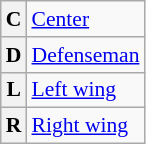<table class="wikitable" style="font-size:90%;">
<tr>
<th>C</th>
<td><a href='#'>Center</a></td>
</tr>
<tr>
<th>D</th>
<td><a href='#'>Defenseman</a></td>
</tr>
<tr>
<th>L</th>
<td><a href='#'>Left wing</a></td>
</tr>
<tr>
<th>R</th>
<td><a href='#'>Right wing</a></td>
</tr>
</table>
